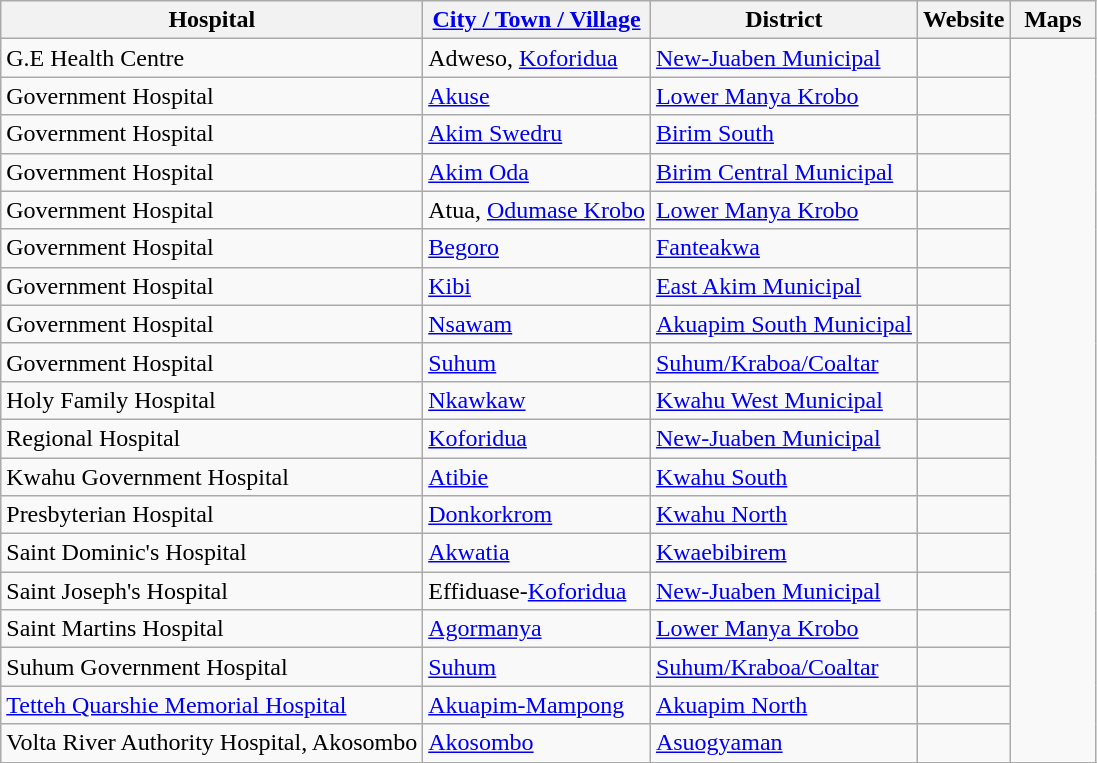<table class="wikitable sortable">
<tr>
<th>Hospital</th>
<th><a href='#'>City / Town / Village</a></th>
<th>District</th>
<th>Website</th>
<th width="50">Maps</th>
</tr>
<tr>
<td>G.E Health Centre</td>
<td>Adweso, <a href='#'>Koforidua</a></td>
<td><a href='#'>New-Juaben Municipal</a></td>
<td></td>
<td rowspan="19"></td>
</tr>
<tr>
<td>Government Hospital</td>
<td><a href='#'>Akuse</a></td>
<td><a href='#'>Lower Manya Krobo</a></td>
<td></td>
</tr>
<tr>
<td>Government Hospital</td>
<td><a href='#'>Akim Swedru</a></td>
<td><a href='#'>Birim South</a></td>
<td></td>
</tr>
<tr>
<td>Government Hospital</td>
<td><a href='#'>Akim Oda</a></td>
<td><a href='#'>Birim Central Municipal</a></td>
<td></td>
</tr>
<tr>
<td>Government Hospital</td>
<td>Atua, <a href='#'>Odumase Krobo</a></td>
<td><a href='#'>Lower Manya Krobo</a></td>
<td></td>
</tr>
<tr>
<td>Government Hospital</td>
<td><a href='#'>Begoro</a></td>
<td><a href='#'>Fanteakwa</a></td>
<td></td>
</tr>
<tr>
<td>Government Hospital</td>
<td><a href='#'>Kibi</a></td>
<td><a href='#'>East Akim Municipal</a></td>
<td></td>
</tr>
<tr>
<td>Government Hospital</td>
<td><a href='#'>Nsawam</a></td>
<td><a href='#'>Akuapim South Municipal</a></td>
<td></td>
</tr>
<tr>
<td>Government Hospital</td>
<td><a href='#'>Suhum</a></td>
<td><a href='#'>Suhum/Kraboa/Coaltar</a></td>
<td></td>
</tr>
<tr>
<td>Holy Family Hospital</td>
<td><a href='#'>Nkawkaw</a></td>
<td><a href='#'>Kwahu West Municipal</a></td>
<td></td>
</tr>
<tr>
<td>Regional Hospital</td>
<td><a href='#'>Koforidua</a></td>
<td><a href='#'>New-Juaben Municipal</a></td>
<td></td>
</tr>
<tr>
<td>Kwahu Government Hospital</td>
<td><a href='#'>Atibie</a></td>
<td><a href='#'>Kwahu South</a></td>
<td></td>
</tr>
<tr>
<td>Presbyterian Hospital</td>
<td><a href='#'>Donkorkrom</a></td>
<td><a href='#'>Kwahu North</a></td>
<td></td>
</tr>
<tr>
<td>Saint Dominic's Hospital</td>
<td><a href='#'>Akwatia</a></td>
<td><a href='#'>Kwaebibirem</a></td>
<td></td>
</tr>
<tr>
<td>Saint Joseph's Hospital</td>
<td>Effiduase-<a href='#'>Koforidua</a></td>
<td><a href='#'>New-Juaben Municipal</a></td>
<td></td>
</tr>
<tr>
<td>Saint Martins Hospital</td>
<td><a href='#'>Agormanya</a></td>
<td><a href='#'>Lower Manya Krobo</a></td>
<td></td>
</tr>
<tr>
<td>Suhum Government Hospital</td>
<td><a href='#'>Suhum</a></td>
<td><a href='#'>Suhum/Kraboa/Coaltar</a></td>
<td></td>
</tr>
<tr>
<td><a href='#'>Tetteh Quarshie Memorial Hospital</a></td>
<td><a href='#'>Akuapim-Mampong</a></td>
<td><a href='#'>Akuapim North</a></td>
<td></td>
</tr>
<tr>
<td>Volta River Authority Hospital, Akosombo</td>
<td><a href='#'>Akosombo</a></td>
<td><a href='#'>Asuogyaman</a></td>
<td></td>
</tr>
<tr>
</tr>
</table>
